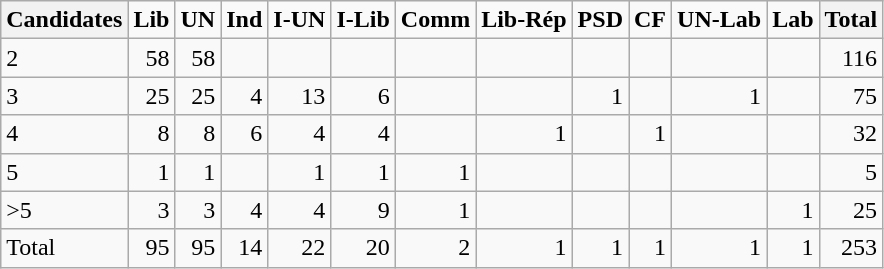<table class="wikitable" style="text-align:right;">
<tr>
<th>Candidates</th>
<td><strong>Lib</strong></td>
<td><strong>UN</strong></td>
<td><strong>Ind</strong></td>
<td><strong>I-UN</strong></td>
<td><strong>I-Lib</strong></td>
<td><strong>Comm</strong></td>
<td><strong>Lib-Rép</strong></td>
<td><strong>PSD</strong></td>
<td><strong>CF</strong></td>
<td><strong>UN-Lab</strong></td>
<td><strong>Lab</strong></td>
<th>Total</th>
</tr>
<tr>
<td style="text-align:left;">2</td>
<td>58</td>
<td>58</td>
<td></td>
<td></td>
<td></td>
<td></td>
<td></td>
<td></td>
<td></td>
<td></td>
<td></td>
<td>116</td>
</tr>
<tr>
<td style="text-align:left;">3</td>
<td>25</td>
<td>25</td>
<td>4</td>
<td>13</td>
<td>6</td>
<td></td>
<td></td>
<td>1</td>
<td></td>
<td>1</td>
<td></td>
<td>75</td>
</tr>
<tr>
<td style="text-align:left;">4</td>
<td>8</td>
<td>8</td>
<td>6</td>
<td>4</td>
<td>4</td>
<td></td>
<td>1</td>
<td></td>
<td>1</td>
<td></td>
<td></td>
<td>32</td>
</tr>
<tr>
<td style="text-align:left;">5</td>
<td>1</td>
<td>1</td>
<td></td>
<td>1</td>
<td>1</td>
<td>1</td>
<td></td>
<td></td>
<td></td>
<td></td>
<td></td>
<td>5</td>
</tr>
<tr>
<td style="text-align:left;">>5</td>
<td>3</td>
<td>3</td>
<td>4</td>
<td>4</td>
<td>9</td>
<td>1</td>
<td></td>
<td></td>
<td></td>
<td></td>
<td>1</td>
<td>25</td>
</tr>
<tr>
<td style="text-align:left;">Total</td>
<td>95</td>
<td>95</td>
<td>14</td>
<td>22</td>
<td>20</td>
<td>2</td>
<td>1</td>
<td>1</td>
<td>1</td>
<td>1</td>
<td>1</td>
<td>253</td>
</tr>
</table>
